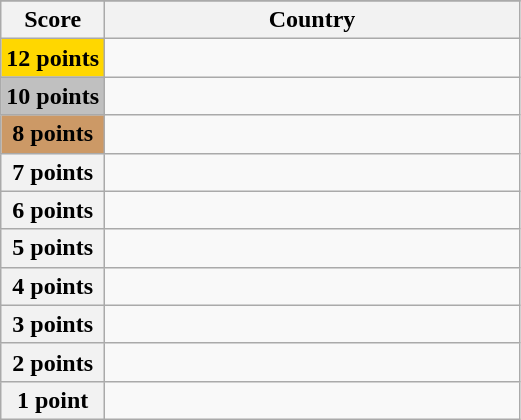<table class="wikitable">
<tr>
</tr>
<tr>
<th scope="col" width="20%">Score</th>
<th scope="col">Country</th>
</tr>
<tr>
<th scope="row" style="background:gold">12 points</th>
<td></td>
</tr>
<tr>
<th scope="row" style="background:silver">10 points</th>
<td></td>
</tr>
<tr>
<th scope="row" style="background:#CC9966">8 points</th>
<td></td>
</tr>
<tr>
<th scope="row">7 points</th>
<td></td>
</tr>
<tr>
<th scope="row">6 points</th>
<td></td>
</tr>
<tr>
<th scope="row">5 points</th>
<td></td>
</tr>
<tr>
<th scope="row">4 points</th>
<td></td>
</tr>
<tr>
<th scope="row">3 points</th>
<td></td>
</tr>
<tr>
<th scope="row">2 points</th>
<td></td>
</tr>
<tr>
<th scope="row">1 point</th>
<td></td>
</tr>
</table>
